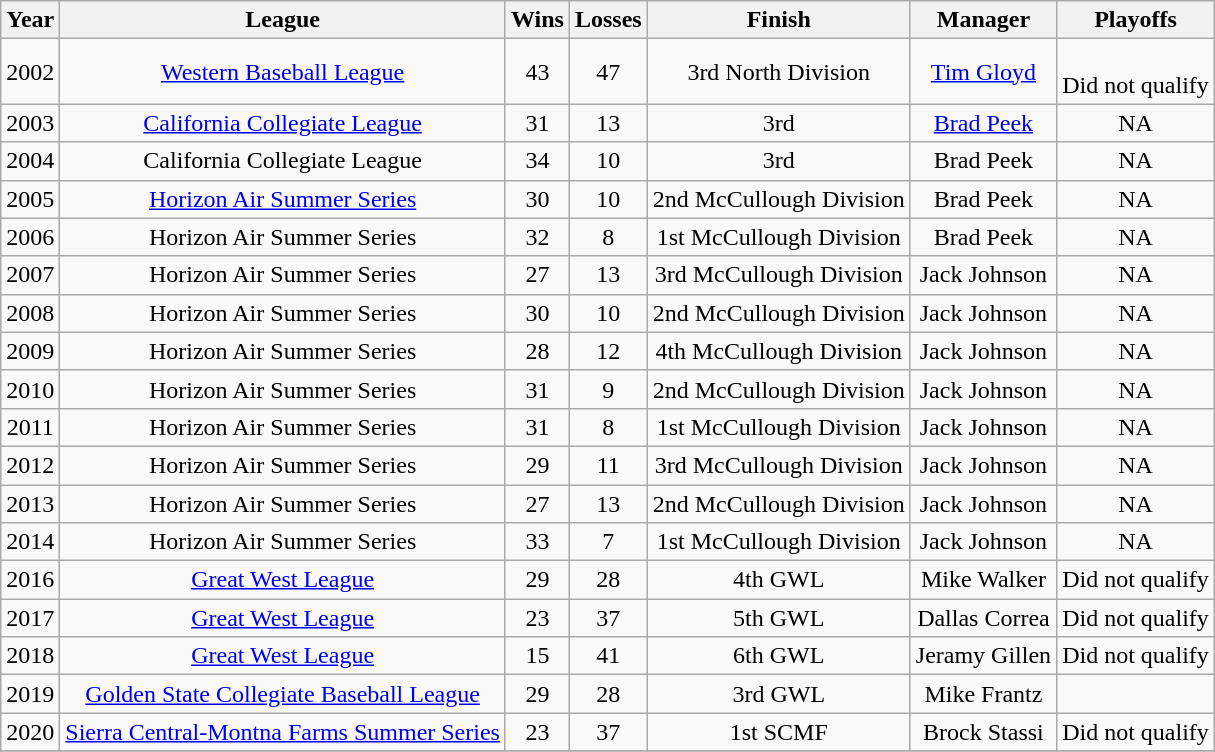<table class="wikitable">
<tr>
<th>Year</th>
<th>League</th>
<th>Wins</th>
<th>Losses</th>
<th>Finish</th>
<th>Manager</th>
<th>Playoffs</th>
</tr>
<tr align=center>
<td>2002</td>
<td><a href='#'>Western Baseball League</a></td>
<td>43</td>
<td>47</td>
<td>3rd North Division</td>
<td><a href='#'>Tim Gloyd</a></td>
<td><br>Did not qualify</td>
</tr>
<tr align=center>
<td>2003</td>
<td><a href='#'>California Collegiate League</a></td>
<td>31</td>
<td>13</td>
<td>3rd</td>
<td><a href='#'>Brad Peek</a></td>
<td>NA</td>
</tr>
<tr align=center>
<td>2004</td>
<td>California Collegiate League</td>
<td>34</td>
<td>10</td>
<td>3rd</td>
<td>Brad Peek</td>
<td>NA</td>
</tr>
<tr align=center>
<td>2005</td>
<td><a href='#'>Horizon Air Summer Series</a></td>
<td>30</td>
<td>10</td>
<td>2nd McCullough Division</td>
<td>Brad Peek</td>
<td>NA</td>
</tr>
<tr align=center>
<td>2006</td>
<td>Horizon Air Summer Series</td>
<td>32</td>
<td>8</td>
<td>1st McCullough Division</td>
<td>Brad Peek</td>
<td>NA</td>
</tr>
<tr align=center>
<td>2007</td>
<td>Horizon Air Summer Series</td>
<td>27</td>
<td>13</td>
<td>3rd McCullough Division</td>
<td>Jack Johnson</td>
<td>NA</td>
</tr>
<tr align=center>
<td>2008</td>
<td>Horizon Air Summer Series</td>
<td>30</td>
<td>10</td>
<td>2nd McCullough Division</td>
<td>Jack Johnson</td>
<td>NA</td>
</tr>
<tr align=center>
<td>2009</td>
<td>Horizon Air Summer Series</td>
<td>28</td>
<td>12</td>
<td>4th McCullough Division</td>
<td>Jack Johnson</td>
<td>NA</td>
</tr>
<tr align=center>
<td>2010</td>
<td>Horizon Air Summer Series</td>
<td>31</td>
<td>9</td>
<td>2nd McCullough Division</td>
<td>Jack Johnson</td>
<td>NA</td>
</tr>
<tr align=center>
<td>2011</td>
<td>Horizon Air Summer Series</td>
<td>31</td>
<td>8</td>
<td>1st McCullough Division</td>
<td>Jack Johnson</td>
<td>NA</td>
</tr>
<tr align=center>
<td>2012</td>
<td>Horizon Air Summer Series</td>
<td>29</td>
<td>11</td>
<td>3rd McCullough Division</td>
<td>Jack Johnson</td>
<td>NA</td>
</tr>
<tr align=center>
<td>2013</td>
<td>Horizon Air Summer Series</td>
<td>27</td>
<td>13</td>
<td>2nd McCullough Division</td>
<td>Jack Johnson</td>
<td>NA</td>
</tr>
<tr align=center>
<td>2014</td>
<td>Horizon Air Summer Series</td>
<td>33</td>
<td>7</td>
<td>1st McCullough Division</td>
<td>Jack Johnson</td>
<td>NA</td>
</tr>
<tr align=center>
<td>2016</td>
<td><a href='#'>Great West League</a></td>
<td>29</td>
<td>28</td>
<td>4th GWL</td>
<td>Mike Walker</td>
<td>Did not qualify</td>
</tr>
<tr align=center>
<td>2017</td>
<td><a href='#'>Great West League</a></td>
<td>23</td>
<td>37</td>
<td>5th GWL</td>
<td>Dallas Correa</td>
<td>Did not qualify</td>
</tr>
<tr align=center>
<td>2018</td>
<td><a href='#'>Great West League</a></td>
<td>15</td>
<td>41</td>
<td>6th GWL</td>
<td>Jeramy Gillen</td>
<td>Did not qualify</td>
</tr>
<tr align=center>
<td>2019</td>
<td><a href='#'>Golden State Collegiate Baseball League</a></td>
<td>29</td>
<td>28</td>
<td>3rd GWL</td>
<td>Mike Frantz</td>
<td></td>
</tr>
<tr align=center>
<td>2020</td>
<td><a href='#'>Sierra Central-Montna Farms Summer Series</a></td>
<td>23</td>
<td>37</td>
<td>1st SCMF</td>
<td>Brock Stassi</td>
<td>Did not qualify</td>
</tr>
<tr align=center>
</tr>
</table>
